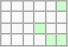<table class="wikitable" style="text-align: center;" align="center">
<tr>
<td align=left></td>
<td align=left></td>
<td align=left></td>
<td align=left></td>
<td align=left></td>
<td align=left bgcolor="#ccffcc"></td>
</tr>
<tr>
<td align=left></td>
<td align=left></td>
<td align=left></td>
<td align=left></td>
<td align=left></td>
<td align=left></td>
</tr>
<tr>
<td align=left></td>
<td align=left></td>
<td align=left></td>
<td align=left bgcolor="#ccffcc"></td>
<td align=left></td>
<td align=left></td>
</tr>
<tr>
<td align=left></td>
<td align=left></td>
<td align=left></td>
<td align=left></td>
<td align=left bgcolor="#ccffcc"></td>
<td align=left bgcolor="#ccffcc"></td>
</tr>
</table>
